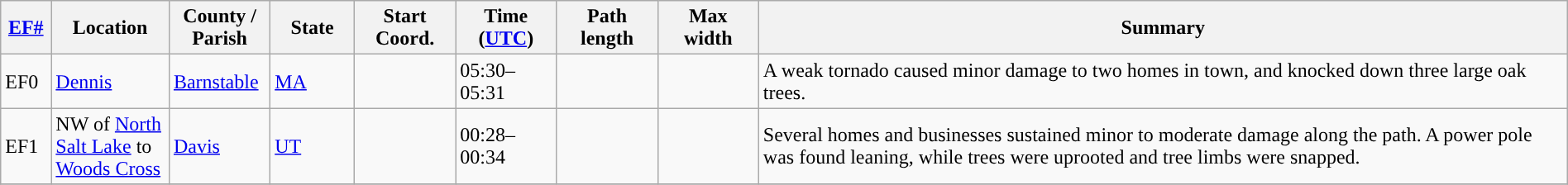<table class="wikitable sortable" style="width:100%;">
<tr>
<th scope="col"  style="width:3%; text-align:center;"><a href='#'>EF#</a></th>
<th scope="col"  style="width:7%; text-align:center;" class="unsortable">Location</th>
<th scope="col"  style="width:6%; text-align:center;" class="unsortable">County / Parish</th>
<th scope="col"  style="width:5%; text-align:center;">State</th>
<th scope="col"  style="width:6%; text-align:center;">Start Coord.</th>
<th scope="col"  style="width:6%; text-align:center;">Time (<a href='#'>UTC</a>)</th>
<th scope="col"  style="width:6%; text-align:center;">Path length</th>
<th scope="col"  style="width:6%; text-align:center;">Max width</th>
<th scope="col" class="unsortable" style="width:48%; text-align:center;">Summary</th>
</tr>
<tr>
<td>EF0</td>
<td><a href='#'>Dennis</a></td>
<td><a href='#'>Barnstable</a></td>
<td><a href='#'>MA</a></td>
<td></td>
<td>05:30–05:31</td>
<td></td>
<td></td>
<td>A weak tornado caused minor damage to two homes in town, and knocked down three large oak trees.</td>
</tr>
<tr>
<td>EF1</td>
<td>NW of <a href='#'>North Salt Lake</a> to <a href='#'>Woods Cross</a></td>
<td><a href='#'>Davis</a></td>
<td><a href='#'>UT</a></td>
<td></td>
<td>00:28–00:34</td>
<td></td>
<td></td>
<td>Several homes and businesses sustained minor to moderate damage along the path. A power pole was found leaning, while trees were uprooted and tree limbs were snapped.</td>
</tr>
<tr>
</tr>
</table>
